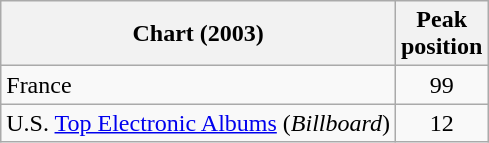<table class="wikitable">
<tr>
<th>Chart (2003)</th>
<th>Peak<br>position</th>
</tr>
<tr>
<td>France</td>
<td style="text-align:center;">99</td>
</tr>
<tr>
<td>U.S. <a href='#'>Top Electronic Albums</a> (<em>Billboard</em>)</td>
<td style="text-align:center;">12</td>
</tr>
</table>
